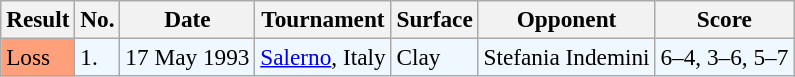<table class="sortable wikitable" style=font-size:97%>
<tr>
<th>Result</th>
<th>No.</th>
<th>Date</th>
<th>Tournament</th>
<th>Surface</th>
<th>Opponent</th>
<th>Score</th>
</tr>
<tr style="background:#f0f8ff;">
<td style="background:#ffa07a;">Loss</td>
<td>1.</td>
<td>17 May 1993</td>
<td><a href='#'>Salerno</a>, Italy</td>
<td>Clay</td>
<td> Stefania Indemini</td>
<td>6–4, 3–6, 5–7</td>
</tr>
</table>
